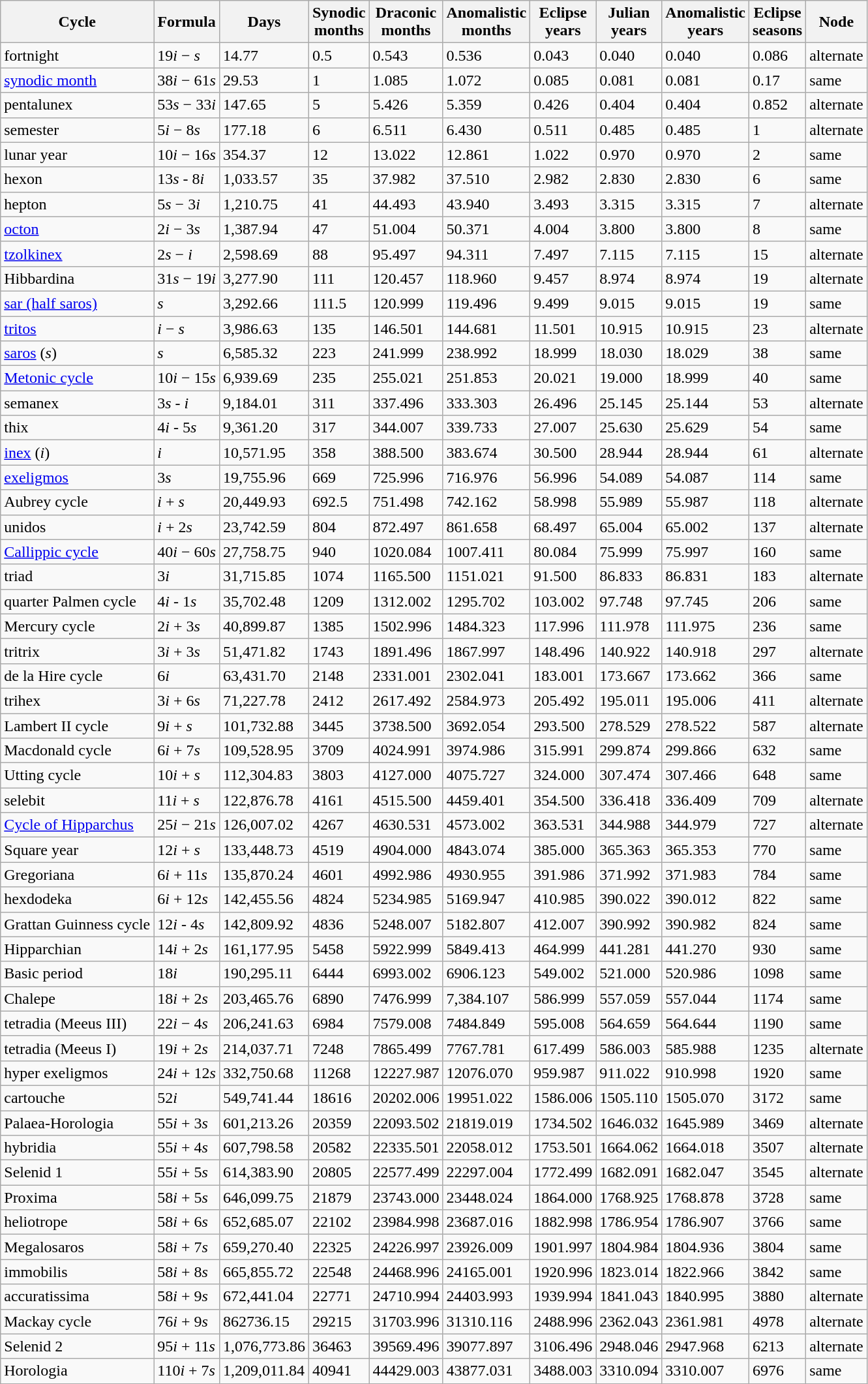<table class="wikitable sortable">
<tr>
<th>Cycle</th>
<th>Formula</th>
<th>Days</th>
<th>Synodic<br>months</th>
<th>Draconic<br>months</th>
<th>Anomalistic<br>months</th>
<th>Eclipse<br>years</th>
<th>Julian<br>years</th>
<th>Anomalistic<br>years</th>
<th>Eclipse<br>seasons</th>
<th>Node</th>
</tr>
<tr>
<td>fortnight</td>
<td>19<em>i</em> − <em>s</em></td>
<td>14.77</td>
<td>0.5</td>
<td>0.543</td>
<td>0.536</td>
<td>0.043</td>
<td>0.040</td>
<td>0.040</td>
<td>0.086</td>
<td>alternate</td>
</tr>
<tr>
<td><a href='#'>synodic month</a></td>
<td>38<em>i</em> − 61<em>s</em></td>
<td>29.53</td>
<td>1</td>
<td>1.085</td>
<td>1.072</td>
<td>0.085</td>
<td>0.081</td>
<td>0.081</td>
<td>0.17</td>
<td>same</td>
</tr>
<tr>
<td>pentalunex</td>
<td>53<em>s</em> − 33<em>i</em></td>
<td>147.65</td>
<td>5</td>
<td>5.426</td>
<td>5.359</td>
<td>0.426</td>
<td>0.404</td>
<td>0.404</td>
<td>0.852</td>
<td>alternate</td>
</tr>
<tr>
<td>semester</td>
<td>5<em>i</em> − 8<em>s</em></td>
<td>177.18</td>
<td>6</td>
<td>6.511</td>
<td>6.430</td>
<td>0.511</td>
<td>0.485</td>
<td>0.485</td>
<td>1</td>
<td>alternate</td>
</tr>
<tr>
<td>lunar year</td>
<td>10<em>i</em> − 16<em>s</em></td>
<td>354.37</td>
<td>12</td>
<td>13.022</td>
<td>12.861</td>
<td>1.022</td>
<td>0.970</td>
<td>0.970</td>
<td>2</td>
<td>same</td>
</tr>
<tr>
<td>hexon</td>
<td>13<em>s</em> - 8<em>i</em></td>
<td>1,033.57</td>
<td>35</td>
<td>37.982</td>
<td>37.510</td>
<td>2.982</td>
<td>2.830</td>
<td>2.830</td>
<td>6</td>
<td>same</td>
</tr>
<tr>
<td>hepton</td>
<td>5<em>s</em> − 3<em>i</em></td>
<td>1,210.75</td>
<td>41</td>
<td>44.493</td>
<td>43.940</td>
<td>3.493</td>
<td>3.315</td>
<td>3.315</td>
<td>7</td>
<td>alternate</td>
</tr>
<tr>
<td><a href='#'>octon</a></td>
<td>2<em>i</em> − 3<em>s</em></td>
<td>1,387.94</td>
<td>47</td>
<td>51.004</td>
<td>50.371</td>
<td>4.004</td>
<td>3.800</td>
<td>3.800</td>
<td>8</td>
<td>same</td>
</tr>
<tr>
<td><a href='#'>tzolkinex</a></td>
<td>2<em>s</em> − <em>i</em></td>
<td>2,598.69</td>
<td>88</td>
<td>95.497</td>
<td>94.311</td>
<td>7.497</td>
<td>7.115</td>
<td>7.115</td>
<td>15</td>
<td>alternate</td>
</tr>
<tr>
<td>Hibbardina</td>
<td>31<em>s</em> − 19<em>i</em></td>
<td>3,277.90</td>
<td>111</td>
<td>120.457</td>
<td>118.960</td>
<td>9.457</td>
<td>8.974</td>
<td>8.974</td>
<td>19</td>
<td>alternate</td>
</tr>
<tr>
<td><a href='#'>sar (half saros)</a></td>
<td><em>s</em></td>
<td>3,292.66</td>
<td>111.5</td>
<td>120.999</td>
<td>119.496</td>
<td>9.499</td>
<td>9.015</td>
<td>9.015</td>
<td>19</td>
<td>same</td>
</tr>
<tr>
<td><a href='#'>tritos</a></td>
<td><em>i</em> − <em>s</em></td>
<td>3,986.63</td>
<td>135</td>
<td>146.501</td>
<td>144.681</td>
<td>11.501</td>
<td>10.915</td>
<td>10.915</td>
<td>23</td>
<td>alternate</td>
</tr>
<tr>
<td><a href='#'>saros</a> (<em>s</em>)</td>
<td><em>s</em></td>
<td>6,585.32</td>
<td>223</td>
<td>241.999</td>
<td>238.992</td>
<td>18.999</td>
<td>18.030</td>
<td>18.029</td>
<td>38</td>
<td>same</td>
</tr>
<tr>
<td><a href='#'>Metonic cycle</a></td>
<td>10<em>i</em> − 15<em>s</em></td>
<td>6,939.69</td>
<td>235</td>
<td>255.021</td>
<td>251.853</td>
<td>20.021</td>
<td>19.000</td>
<td>18.999</td>
<td>40</td>
<td>same</td>
</tr>
<tr>
<td>semanex</td>
<td>3<em>s</em> - <em>i</em></td>
<td>9,184.01</td>
<td>311</td>
<td>337.496</td>
<td>333.303</td>
<td>26.496</td>
<td>25.145</td>
<td>25.144</td>
<td>53</td>
<td>alternate</td>
</tr>
<tr>
<td>thix</td>
<td>4<em>i</em> - 5<em>s</em></td>
<td>9,361.20</td>
<td>317</td>
<td>344.007</td>
<td>339.733</td>
<td>27.007</td>
<td>25.630</td>
<td>25.629</td>
<td>54</td>
<td>same</td>
</tr>
<tr>
<td><a href='#'>inex</a> (<em>i</em>)</td>
<td><em>i</em></td>
<td>10,571.95</td>
<td>358</td>
<td>388.500</td>
<td>383.674</td>
<td>30.500</td>
<td>28.944</td>
<td>28.944</td>
<td>61</td>
<td>alternate</td>
</tr>
<tr>
<td><a href='#'>exeligmos</a></td>
<td>3<em>s</em></td>
<td>19,755.96</td>
<td>669</td>
<td>725.996</td>
<td>716.976</td>
<td>56.996</td>
<td>54.089</td>
<td>54.087</td>
<td>114</td>
<td>same</td>
</tr>
<tr>
<td>Aubrey cycle</td>
<td><em>i</em> + <em>s</em></td>
<td>20,449.93</td>
<td>692.5</td>
<td>751.498</td>
<td>742.162</td>
<td>58.998</td>
<td>55.989</td>
<td>55.987</td>
<td>118</td>
<td>alternate</td>
</tr>
<tr>
<td>unidos</td>
<td><em>i</em> + 2<em>s</em></td>
<td>23,742.59</td>
<td>804</td>
<td>872.497</td>
<td>861.658</td>
<td>68.497</td>
<td>65.004</td>
<td>65.002</td>
<td>137</td>
<td>alternate</td>
</tr>
<tr>
<td><a href='#'>Callippic cycle</a></td>
<td>40<em>i</em> − 60<em>s</em></td>
<td>27,758.75</td>
<td>940</td>
<td>1020.084</td>
<td>1007.411</td>
<td>80.084</td>
<td>75.999</td>
<td>75.997</td>
<td>160</td>
<td>same</td>
</tr>
<tr>
<td>triad</td>
<td>3<em>i</em></td>
<td>31,715.85</td>
<td>1074</td>
<td>1165.500</td>
<td>1151.021</td>
<td>91.500</td>
<td>86.833</td>
<td>86.831</td>
<td>183</td>
<td>alternate</td>
</tr>
<tr>
<td>quarter Palmen cycle</td>
<td>4<em>i</em> - 1<em>s</em></td>
<td>35,702.48</td>
<td>1209</td>
<td>1312.002</td>
<td>1295.702</td>
<td>103.002</td>
<td>97.748</td>
<td>97.745</td>
<td>206</td>
<td>same</td>
</tr>
<tr>
<td>Mercury cycle</td>
<td>2<em>i</em> + 3<em>s</em></td>
<td>40,899.87</td>
<td>1385</td>
<td>1502.996</td>
<td>1484.323</td>
<td>117.996</td>
<td>111.978</td>
<td>111.975</td>
<td>236</td>
<td>same</td>
</tr>
<tr>
<td>tritrix</td>
<td>3<em>i</em> + 3<em>s</em></td>
<td>51,471.82</td>
<td>1743</td>
<td>1891.496</td>
<td>1867.997</td>
<td>148.496</td>
<td>140.922</td>
<td>140.918</td>
<td>297</td>
<td>alternate</td>
</tr>
<tr>
<td>de la Hire cycle</td>
<td>6<em>i</em></td>
<td>63,431.70</td>
<td>2148</td>
<td>2331.001</td>
<td>2302.041</td>
<td>183.001</td>
<td>173.667</td>
<td>173.662</td>
<td>366</td>
<td>same</td>
</tr>
<tr>
<td>trihex</td>
<td>3<em>i</em> + 6<em>s</em></td>
<td>71,227.78</td>
<td>2412</td>
<td>2617.492</td>
<td>2584.973</td>
<td>205.492</td>
<td>195.011</td>
<td>195.006</td>
<td>411</td>
<td>alternate</td>
</tr>
<tr>
<td>Lambert II cycle</td>
<td>9<em>i</em> + <em>s</em></td>
<td>101,732.88</td>
<td>3445</td>
<td>3738.500</td>
<td>3692.054</td>
<td>293.500</td>
<td>278.529</td>
<td>278.522</td>
<td>587</td>
<td>alternate</td>
</tr>
<tr>
<td>Macdonald cycle</td>
<td>6<em>i</em> + 7<em>s</em></td>
<td>109,528.95</td>
<td>3709</td>
<td>4024.991</td>
<td>3974.986</td>
<td>315.991</td>
<td>299.874</td>
<td>299.866</td>
<td>632</td>
<td>same</td>
</tr>
<tr>
<td>Utting cycle</td>
<td>10<em>i</em> + <em>s</em></td>
<td>112,304.83</td>
<td>3803</td>
<td>4127.000</td>
<td>4075.727</td>
<td>324.000</td>
<td>307.474</td>
<td>307.466</td>
<td>648</td>
<td>same</td>
</tr>
<tr>
<td>selebit</td>
<td>11<em>i</em> + <em>s</em></td>
<td>122,876.78</td>
<td>4161</td>
<td>4515.500</td>
<td>4459.401</td>
<td>354.500</td>
<td>336.418</td>
<td>336.409</td>
<td>709</td>
<td>alternate</td>
</tr>
<tr>
<td><a href='#'>Cycle of Hipparchus</a></td>
<td>25<em>i</em> − 21<em>s</em></td>
<td>126,007.02</td>
<td>4267</td>
<td>4630.531</td>
<td>4573.002</td>
<td>363.531</td>
<td>344.988</td>
<td>344.979</td>
<td>727</td>
<td>alternate</td>
</tr>
<tr>
<td>Square year</td>
<td>12<em>i</em> + <em>s</em></td>
<td>133,448.73</td>
<td>4519</td>
<td>4904.000</td>
<td>4843.074</td>
<td>385.000</td>
<td>365.363</td>
<td>365.353</td>
<td>770</td>
<td>same</td>
</tr>
<tr>
<td>Gregoriana</td>
<td>6<em>i</em> + 11<em>s</em></td>
<td>135,870.24</td>
<td>4601</td>
<td>4992.986</td>
<td>4930.955</td>
<td>391.986</td>
<td>371.992</td>
<td>371.983</td>
<td>784</td>
<td>same</td>
</tr>
<tr>
<td>hexdodeka</td>
<td>6<em>i</em> + 12<em>s</em></td>
<td>142,455.56</td>
<td>4824</td>
<td>5234.985</td>
<td>5169.947</td>
<td>410.985</td>
<td>390.022</td>
<td>390.012</td>
<td>822</td>
<td>same</td>
</tr>
<tr>
<td>Grattan Guinness cycle</td>
<td>12<em>i</em> - 4<em>s</em></td>
<td>142,809.92</td>
<td>4836</td>
<td>5248.007</td>
<td>5182.807</td>
<td>412.007</td>
<td>390.992</td>
<td>390.982</td>
<td>824</td>
<td>same</td>
</tr>
<tr>
<td>Hipparchian</td>
<td>14<em>i</em> + 2<em>s</em></td>
<td>161,177.95</td>
<td>5458</td>
<td>5922.999</td>
<td>5849.413</td>
<td>464.999</td>
<td>441.281</td>
<td>441.270</td>
<td>930</td>
<td>same</td>
</tr>
<tr>
<td>Basic period</td>
<td>18<em>i</em></td>
<td>190,295.11</td>
<td>6444</td>
<td>6993.002</td>
<td>6906.123</td>
<td>549.002</td>
<td>521.000</td>
<td>520.986</td>
<td>1098</td>
<td>same</td>
</tr>
<tr>
<td>Chalepe</td>
<td>18<em>i</em> + 2<em>s</em></td>
<td>203,465.76</td>
<td>6890</td>
<td>7476.999</td>
<td>7,384.107</td>
<td>586.999</td>
<td>557.059</td>
<td>557.044</td>
<td>1174</td>
<td>same</td>
</tr>
<tr>
<td>tetradia (Meeus III)</td>
<td>22<em>i</em> − 4<em>s</em></td>
<td>206,241.63</td>
<td>6984</td>
<td>7579.008</td>
<td>7484.849</td>
<td>595.008</td>
<td>564.659</td>
<td>564.644</td>
<td>1190</td>
<td>same</td>
</tr>
<tr>
<td>tetradia (Meeus I)</td>
<td>19<em>i</em> + 2<em>s</em></td>
<td>214,037.71</td>
<td>7248</td>
<td>7865.499</td>
<td>7767.781</td>
<td>617.499</td>
<td>586.003</td>
<td>585.988</td>
<td>1235</td>
<td>alternate</td>
</tr>
<tr>
<td>hyper exeligmos</td>
<td>24<em>i</em> + 12<em>s</em></td>
<td>332,750.68</td>
<td>11268</td>
<td>12227.987</td>
<td>12076.070</td>
<td>959.987</td>
<td>911.022</td>
<td>910.998</td>
<td>1920</td>
<td>same</td>
</tr>
<tr>
<td>cartouche</td>
<td>52<em>i</em></td>
<td>549,741.44</td>
<td>18616</td>
<td>20202.006</td>
<td>19951.022</td>
<td>1586.006</td>
<td>1505.110</td>
<td>1505.070</td>
<td>3172</td>
<td>same</td>
</tr>
<tr>
<td>Palaea-Horologia</td>
<td>55<em>i</em> + 3<em>s</em></td>
<td>601,213.26</td>
<td>20359</td>
<td>22093.502</td>
<td>21819.019</td>
<td>1734.502</td>
<td>1646.032</td>
<td>1645.989</td>
<td>3469</td>
<td>alternate</td>
</tr>
<tr>
<td>hybridia</td>
<td>55<em>i</em> + 4<em>s</em></td>
<td>607,798.58</td>
<td>20582</td>
<td>22335.501</td>
<td>22058.012</td>
<td>1753.501</td>
<td>1664.062</td>
<td>1664.018</td>
<td>3507</td>
<td>alternate</td>
</tr>
<tr>
<td>Selenid 1</td>
<td>55<em>i</em> + 5<em>s</em></td>
<td>614,383.90</td>
<td>20805</td>
<td>22577.499</td>
<td>22297.004</td>
<td>1772.499</td>
<td>1682.091</td>
<td>1682.047</td>
<td>3545</td>
<td>alternate</td>
</tr>
<tr>
<td>Proxima</td>
<td>58<em>i</em> + 5<em>s</em></td>
<td>646,099.75</td>
<td>21879</td>
<td>23743.000</td>
<td>23448.024</td>
<td>1864.000</td>
<td>1768.925</td>
<td>1768.878</td>
<td>3728</td>
<td>same</td>
</tr>
<tr>
<td>heliotrope</td>
<td>58<em>i</em> + 6<em>s</em></td>
<td>652,685.07</td>
<td>22102</td>
<td>23984.998</td>
<td>23687.016</td>
<td>1882.998</td>
<td>1786.954</td>
<td>1786.907</td>
<td>3766</td>
<td>same</td>
</tr>
<tr>
<td>Megalosaros</td>
<td>58<em>i</em> + 7<em>s</em></td>
<td>659,270.40</td>
<td>22325</td>
<td>24226.997</td>
<td>23926.009</td>
<td>1901.997</td>
<td>1804.984</td>
<td>1804.936</td>
<td>3804</td>
<td>same</td>
</tr>
<tr>
<td>immobilis</td>
<td>58<em>i</em> + 8<em>s</em></td>
<td>665,855.72</td>
<td>22548</td>
<td>24468.996</td>
<td>24165.001</td>
<td>1920.996</td>
<td>1823.014</td>
<td>1822.966</td>
<td>3842</td>
<td>same</td>
</tr>
<tr>
<td>accuratissima</td>
<td>58<em>i</em> + 9<em>s</em></td>
<td>672,441.04</td>
<td>22771</td>
<td>24710.994</td>
<td>24403.993</td>
<td>1939.994</td>
<td>1841.043</td>
<td>1840.995</td>
<td>3880</td>
<td>alternate</td>
</tr>
<tr>
<td>Mackay cycle</td>
<td>76<em>i</em> + 9<em>s</em></td>
<td>862736.15</td>
<td>29215</td>
<td>31703.996</td>
<td>31310.116</td>
<td>2488.996</td>
<td>2362.043</td>
<td>2361.981</td>
<td>4978</td>
<td>alternate</td>
</tr>
<tr>
<td>Selenid 2</td>
<td>95<em>i</em> + 11<em>s</em></td>
<td>1,076,773.86</td>
<td>36463</td>
<td>39569.496</td>
<td>39077.897</td>
<td>3106.496</td>
<td>2948.046</td>
<td>2947.968</td>
<td>6213</td>
<td>alternate</td>
</tr>
<tr>
<td>Horologia</td>
<td>110<em>i</em> + 7<em>s</em></td>
<td>1,209,011.84</td>
<td>40941</td>
<td>44429.003</td>
<td>43877.031</td>
<td>3488.003</td>
<td>3310.094</td>
<td>3310.007</td>
<td>6976</td>
<td>same</td>
</tr>
</table>
